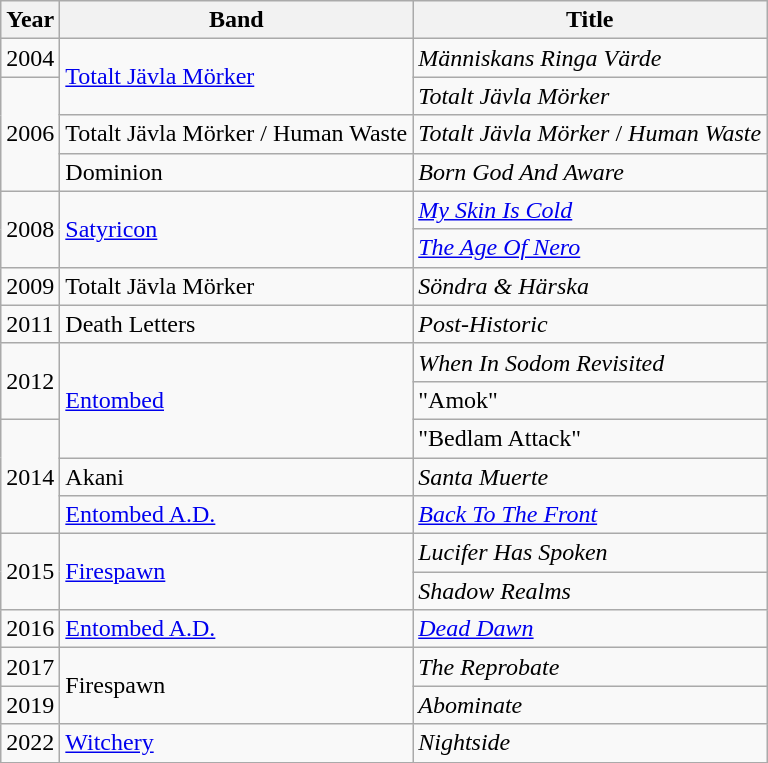<table class="wikitable sortable">
<tr>
<th>Year</th>
<th>Band</th>
<th>Title</th>
</tr>
<tr>
<td>2004</td>
<td rowspan="2"><a href='#'>Totalt Jävla Mörker</a></td>
<td><em>Människans Ringa Värde</em></td>
</tr>
<tr>
<td rowspan="3">2006</td>
<td><em>Totalt Jävla Mörker</em></td>
</tr>
<tr>
<td>Totalt Jävla Mörker / Human Waste</td>
<td><em>Totalt Jävla Mörker</em> / <em>Human Waste</em></td>
</tr>
<tr>
<td>Dominion</td>
<td><em>Born God And Aware</em></td>
</tr>
<tr>
<td rowspan="2">2008</td>
<td rowspan="2"><a href='#'>Satyricon</a></td>
<td><a href='#'><em>My Skin Is Cold</em></a></td>
</tr>
<tr>
<td><em><a href='#'>The Age Of Nero</a></em></td>
</tr>
<tr>
<td>2009</td>
<td>Totalt Jävla Mörker</td>
<td><em>Söndra & Härska</em></td>
</tr>
<tr>
<td>2011</td>
<td>Death Letters</td>
<td><em>Post-Historic</em></td>
</tr>
<tr>
<td rowspan="2">2012</td>
<td rowspan="3"><a href='#'>Entombed</a></td>
<td><em>When In Sodom Revisited</em></td>
</tr>
<tr>
<td>"Amok"</td>
</tr>
<tr>
<td rowspan="3">2014</td>
<td>"Bedlam Attack"</td>
</tr>
<tr>
<td>Akani</td>
<td><em>Santa Muerte</em></td>
</tr>
<tr>
<td><a href='#'>Entombed A.D.</a></td>
<td><em><a href='#'>Back To The Front</a></em></td>
</tr>
<tr>
<td rowspan="2">2015</td>
<td rowspan="2"><a href='#'>Firespawn</a></td>
<td><em>Lucifer Has Spoken</em></td>
</tr>
<tr>
<td><em>Shadow Realms</em></td>
</tr>
<tr>
<td>2016</td>
<td><a href='#'>Entombed A.D.</a></td>
<td><em><a href='#'>Dead Dawn</a></em></td>
</tr>
<tr>
<td>2017</td>
<td rowspan="2">Firespawn</td>
<td><em>The Reprobate</em></td>
</tr>
<tr>
<td>2019</td>
<td><em>Abominate</em></td>
</tr>
<tr>
<td>2022</td>
<td><a href='#'>Witchery</a></td>
<td><em>Nightside</em></td>
</tr>
</table>
